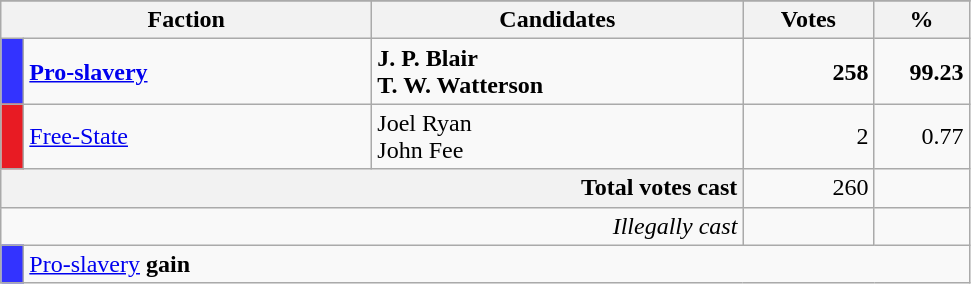<table class="wikitable plainrowheaders" style="text-align:center;">
<tr>
</tr>
<tr>
<th scope="col" colspan="2" style="width: 15em">Faction</th>
<th scope="col" style="width: 15em">Candidates</th>
<th scope="col" style="width: 5em">Votes</th>
<th scope="col" style="width: 3.5em">%</th>
</tr>
<tr>
<td style="width: 0.5em; background-color:#3333FF"></td>
<td style="text-align: left"><strong><a href='#'>Pro-slavery</a></strong></td>
<td style="text-align: left"><strong>J. P. Blair</strong><br><strong>T. W. Watterson</strong></td>
<td style="text-align: right; margin-right: 0.5em"><strong>258</strong></td>
<td style="text-align: right; margin-right: 0.5em"><strong>99.23</strong></td>
</tr>
<tr>
<td style="width: 0.5em; background-color:#E81B23"></td>
<td style="text-align: left"><a href='#'>Free-State</a></td>
<td style="text-align: left">Joel Ryan<br>John Fee</td>
<td style="text-align: right; margin-right: 0.5em">2</td>
<td style="text-align: right; margin-right: 0.5em">0.77</td>
</tr>
<tr>
<th colspan="3" style="text-align:right;">Total votes cast</th>
<td style="text-align:right;">260</td>
<td style="text-align:right;"></td>
</tr>
<tr>
<td colspan="3" style="text-align:right;"><em>Illegally cast</em></td>
<td style="text-align:right;"></td>
<td style="text-align:right;"></td>
</tr>
<tr>
<td style="width: 0.5em; background-color:#3333FF"></td>
<td colspan="4" style="text-align:left;"><a href='#'>Pro-slavery</a> <strong>gain</strong></td>
</tr>
</table>
